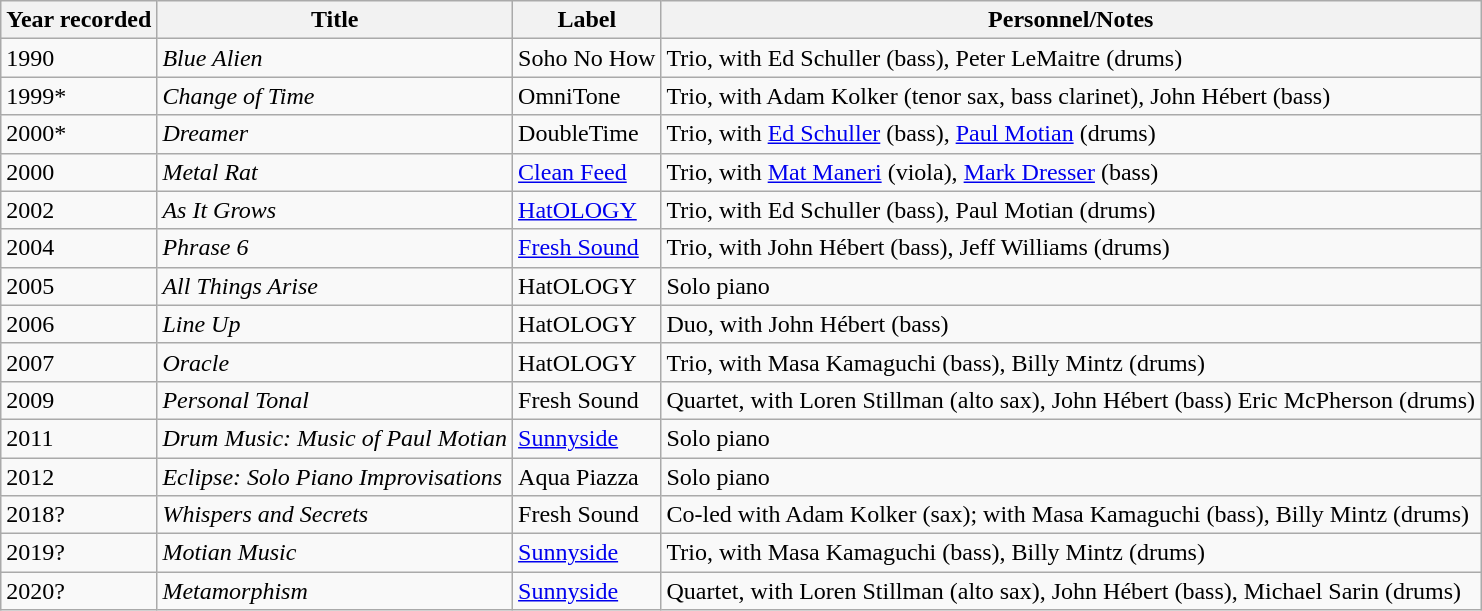<table class="wikitable sortable">
<tr>
<th>Year recorded</th>
<th>Title</th>
<th>Label</th>
<th>Personnel/Notes</th>
</tr>
<tr>
<td>1990</td>
<td><em>Blue Alien</em></td>
<td>Soho No How</td>
<td>Trio, with Ed Schuller (bass), Peter LeMaitre (drums)</td>
</tr>
<tr>
<td>1999*</td>
<td><em>Change of Time</em></td>
<td>OmniTone</td>
<td>Trio, with Adam Kolker (tenor sax, bass clarinet), John Hébert (bass)</td>
</tr>
<tr>
<td>2000*</td>
<td><em>Dreamer</em></td>
<td>DoubleTime</td>
<td>Trio, with <a href='#'>Ed Schuller</a> (bass), <a href='#'>Paul Motian</a> (drums)</td>
</tr>
<tr>
<td>2000</td>
<td><em>Metal Rat</em></td>
<td><a href='#'>Clean Feed</a></td>
<td>Trio, with <a href='#'>Mat Maneri</a> (viola), <a href='#'>Mark Dresser</a> (bass)</td>
</tr>
<tr>
<td>2002</td>
<td><em>As It Grows</em></td>
<td><a href='#'>HatOLOGY</a></td>
<td>Trio, with Ed Schuller (bass), Paul Motian (drums)</td>
</tr>
<tr>
<td>2004</td>
<td><em>Phrase 6</em></td>
<td><a href='#'>Fresh Sound</a></td>
<td>Trio, with John Hébert (bass), Jeff Williams (drums)</td>
</tr>
<tr>
<td>2005</td>
<td><em>All Things Arise</em></td>
<td>HatOLOGY</td>
<td>Solo piano</td>
</tr>
<tr>
<td>2006</td>
<td><em>Line Up</em></td>
<td>HatOLOGY</td>
<td>Duo, with John Hébert (bass)</td>
</tr>
<tr>
<td>2007</td>
<td><em>Oracle</em></td>
<td>HatOLOGY</td>
<td>Trio, with Masa Kamaguchi (bass), Billy Mintz (drums)</td>
</tr>
<tr>
<td>2009</td>
<td><em>Personal Tonal</em></td>
<td>Fresh Sound</td>
<td>Quartet, with Loren Stillman (alto sax), John Hébert (bass) Eric McPherson (drums)</td>
</tr>
<tr>
<td>2011</td>
<td><em>Drum Music: Music of Paul Motian</em></td>
<td><a href='#'>Sunnyside</a></td>
<td>Solo piano</td>
</tr>
<tr>
<td>2012</td>
<td><em>Eclipse: Solo Piano Improvisations</em></td>
<td>Aqua Piazza</td>
<td>Solo piano</td>
</tr>
<tr>
<td>2018?</td>
<td><em>Whispers and Secrets</em></td>
<td>Fresh Sound</td>
<td>Co-led with Adam Kolker (sax); with Masa Kamaguchi (bass), Billy Mintz (drums)</td>
</tr>
<tr>
<td>2019?</td>
<td><em>Motian Music</em></td>
<td><a href='#'>Sunnyside</a></td>
<td>Trio, with Masa Kamaguchi (bass), Billy Mintz (drums)</td>
</tr>
<tr>
<td>2020?</td>
<td><em>Metamorphism</em></td>
<td><a href='#'>Sunnyside</a></td>
<td>Quartet, with Loren Stillman (alto sax), John Hébert (bass), Michael Sarin (drums)</td>
</tr>
</table>
